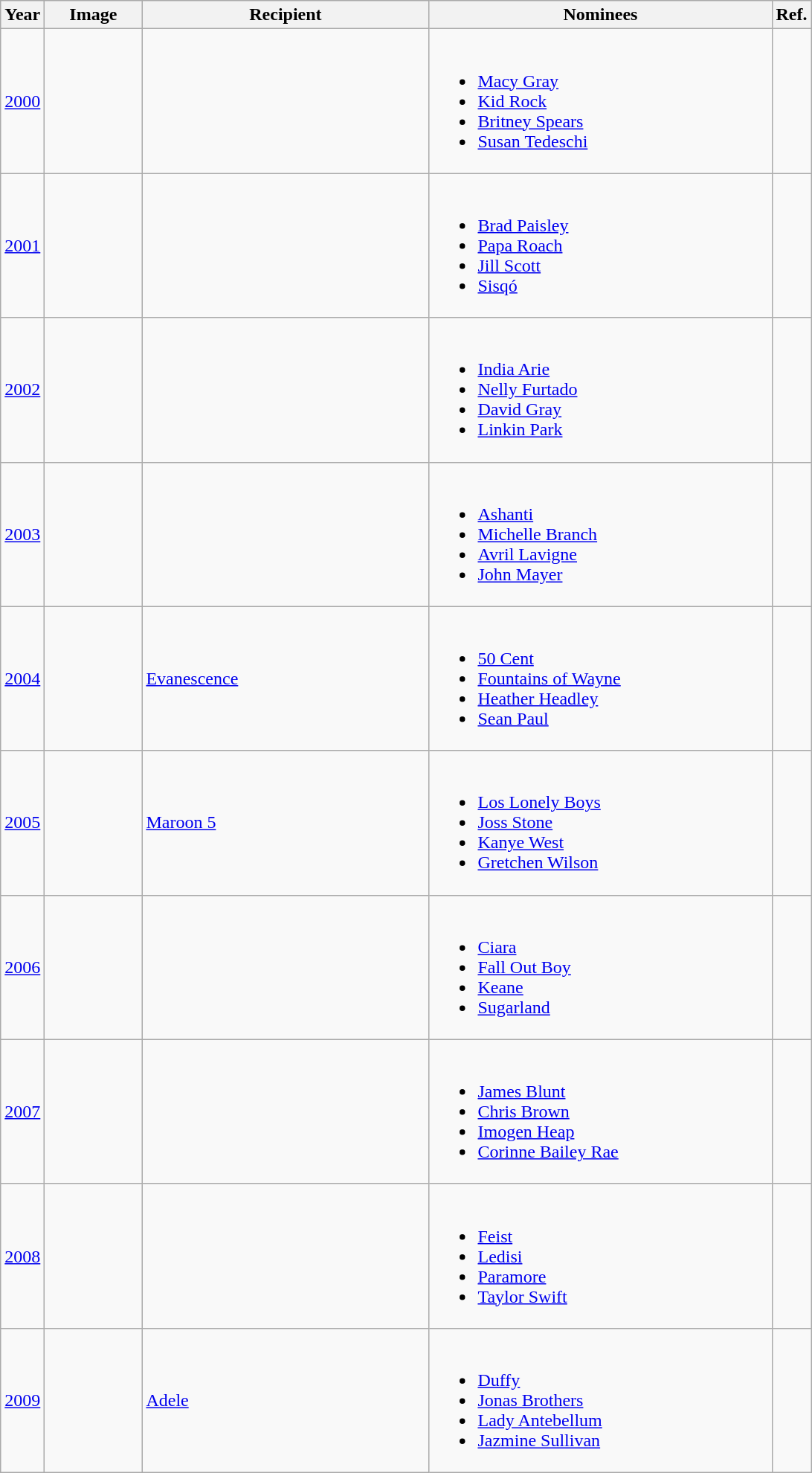<table class="wikitable sortable">
<tr>
<th scope="col" bgcolor="#efefef">Year</th>
<th scope="col" bgcolor="#efefef" width=80px>Image</th>
<th scope="col" bgcolor="#efefef" width=250px>Recipient</th>
<th scope="col" bgcolor="#efefef" width=300px class=unsortable>Nominees</th>
<th scope="col" bgcolor="#efefef" class=unsortable>Ref.</th>
</tr>
<tr>
<td scope="row" align="center"><a href='#'>2000</a></td>
<td align="center"></td>
<td></td>
<td><br><ul><li><a href='#'>Macy Gray</a></li><li><a href='#'>Kid Rock</a></li><li><a href='#'>Britney Spears</a></li><li><a href='#'>Susan Tedeschi</a></li></ul></td>
<td align="center"></td>
</tr>
<tr>
<td scope="row" align="center"><a href='#'>2001</a></td>
<td align="center"></td>
<td></td>
<td><br><ul><li><a href='#'>Brad Paisley</a></li><li><a href='#'>Papa Roach</a></li><li><a href='#'>Jill Scott</a></li><li><a href='#'>Sisqó</a></li></ul></td>
<td align="center"></td>
</tr>
<tr>
<td scope="row" align="center"><a href='#'>2002</a></td>
<td align="center"></td>
<td></td>
<td><br><ul><li><a href='#'>India Arie</a></li><li><a href='#'>Nelly Furtado</a></li><li><a href='#'>David Gray</a></li><li><a href='#'>Linkin Park</a></li></ul></td>
<td align="center"></td>
</tr>
<tr>
<td scope="row" align="center"><a href='#'>2003</a></td>
<td align="center"></td>
<td></td>
<td><br><ul><li><a href='#'>Ashanti</a></li><li><a href='#'>Michelle Branch</a></li><li><a href='#'>Avril Lavigne</a></li><li><a href='#'>John Mayer</a></li></ul></td>
<td align="center"></td>
</tr>
<tr>
<td scope="row" align="center"><a href='#'>2004</a></td>
<td align="center"></td>
<td><a href='#'>Evanescence</a></td>
<td><br><ul><li><a href='#'>50 Cent</a></li><li><a href='#'>Fountains of Wayne</a></li><li><a href='#'>Heather Headley</a></li><li><a href='#'>Sean Paul</a></li></ul></td>
<td align="center"></td>
</tr>
<tr>
<td scope="row" align="center"><a href='#'>2005</a></td>
<td align="center"></td>
<td><a href='#'>Maroon 5</a></td>
<td><br><ul><li><a href='#'>Los Lonely Boys</a></li><li><a href='#'>Joss Stone</a></li><li><a href='#'>Kanye West</a></li><li><a href='#'>Gretchen Wilson</a></li></ul></td>
<td align="center"></td>
</tr>
<tr>
<td scope="row" align="center"><a href='#'>2006</a></td>
<td align="center"></td>
<td></td>
<td><br><ul><li><a href='#'>Ciara</a></li><li><a href='#'>Fall Out Boy</a></li><li><a href='#'>Keane</a></li><li><a href='#'>Sugarland</a></li></ul></td>
<td align="center"></td>
</tr>
<tr>
<td scope="row" align="center"><a href='#'>2007</a></td>
<td align="center"></td>
<td></td>
<td><br><ul><li><a href='#'>James Blunt</a></li><li><a href='#'>Chris Brown</a></li><li><a href='#'>Imogen Heap</a></li><li><a href='#'>Corinne Bailey Rae</a></li></ul></td>
<td align="center"></td>
</tr>
<tr>
<td scope="row" align="center"><a href='#'>2008</a></td>
<td align="center"></td>
<td></td>
<td><br><ul><li><a href='#'>Feist</a></li><li><a href='#'>Ledisi</a></li><li><a href='#'>Paramore</a></li><li><a href='#'>Taylor Swift</a></li></ul></td>
<td align="center"></td>
</tr>
<tr>
<td scope="row" align="center"><a href='#'>2009</a></td>
<td align="center"></td>
<td><a href='#'>Adele</a></td>
<td><br><ul><li><a href='#'>Duffy</a></li><li><a href='#'>Jonas Brothers</a></li><li><a href='#'>Lady Antebellum</a></li><li><a href='#'>Jazmine Sullivan</a></li></ul></td>
<td align="center"></td>
</tr>
</table>
